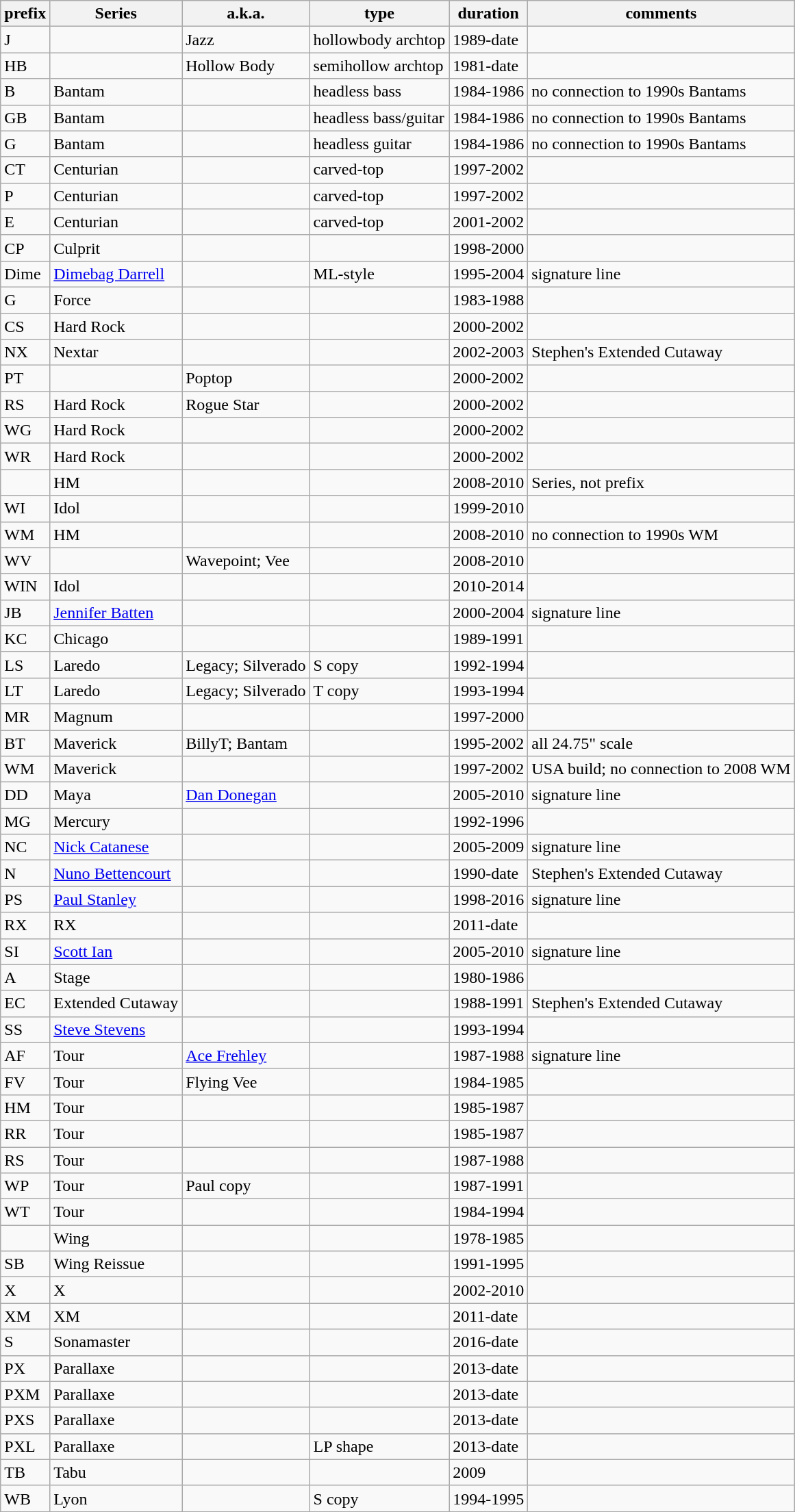<table class="wikitable sortable">
<tr>
<th>prefix</th>
<th>Series</th>
<th>a.k.a.</th>
<th>type</th>
<th>duration</th>
<th>comments</th>
</tr>
<tr>
<td>J</td>
<td></td>
<td>Jazz</td>
<td>hollowbody archtop</td>
<td>1989-date</td>
<td></td>
</tr>
<tr>
<td>HB</td>
<td></td>
<td>Hollow Body</td>
<td>semihollow archtop</td>
<td>1981-date</td>
</tr>
<tr>
<td>B</td>
<td>Bantam</td>
<td></td>
<td>headless bass</td>
<td>1984-1986</td>
<td>no connection to 1990s Bantams</td>
</tr>
<tr>
<td>GB</td>
<td>Bantam</td>
<td></td>
<td>headless bass/guitar</td>
<td>1984-1986</td>
<td>no connection to 1990s Bantams</td>
</tr>
<tr>
<td>G</td>
<td>Bantam</td>
<td></td>
<td>headless guitar</td>
<td>1984-1986</td>
<td>no connection to 1990s Bantams</td>
</tr>
<tr>
<td>CT</td>
<td>Centurian</td>
<td></td>
<td>carved-top</td>
<td>1997-2002</td>
<td></td>
</tr>
<tr>
<td>P</td>
<td>Centurian</td>
<td></td>
<td>carved-top</td>
<td>1997-2002</td>
<td></td>
</tr>
<tr>
<td>E</td>
<td>Centurian</td>
<td></td>
<td>carved-top</td>
<td>2001-2002</td>
<td></td>
</tr>
<tr>
<td>CP</td>
<td>Culprit</td>
<td></td>
<td></td>
<td>1998-2000</td>
<td></td>
</tr>
<tr>
<td>Dime</td>
<td><a href='#'>Dimebag Darrell</a></td>
<td></td>
<td>ML-style</td>
<td>1995-2004</td>
<td>signature line</td>
</tr>
<tr>
<td>G</td>
<td>Force</td>
<td></td>
<td></td>
<td>1983-1988</td>
<td></td>
</tr>
<tr>
<td>CS</td>
<td>Hard Rock</td>
<td></td>
<td></td>
<td>2000-2002</td>
<td></td>
</tr>
<tr>
<td>NX</td>
<td>Nextar</td>
<td></td>
<td></td>
<td>2002-2003</td>
<td>Stephen's Extended Cutaway</td>
</tr>
<tr>
<td>PT</td>
<td></td>
<td>Poptop</td>
<td></td>
<td>2000-2002</td>
<td></td>
</tr>
<tr>
<td>RS</td>
<td>Hard Rock</td>
<td>Rogue Star</td>
<td></td>
<td>2000-2002</td>
<td></td>
</tr>
<tr>
<td>WG</td>
<td>Hard Rock</td>
<td></td>
<td></td>
<td>2000-2002</td>
<td></td>
</tr>
<tr>
<td>WR</td>
<td>Hard Rock</td>
<td></td>
<td></td>
<td>2000-2002</td>
<td></td>
</tr>
<tr>
<td></td>
<td>HM</td>
<td></td>
<td></td>
<td>2008-2010</td>
<td>Series, not prefix</td>
</tr>
<tr>
<td>WI</td>
<td>Idol</td>
<td></td>
<td></td>
<td>1999-2010</td>
<td></td>
</tr>
<tr>
<td>WM</td>
<td>HM</td>
<td></td>
<td></td>
<td>2008-2010</td>
<td>no connection to 1990s WM</td>
</tr>
<tr>
<td>WV</td>
<td></td>
<td>Wavepoint; Vee</td>
<td></td>
<td>2008-2010</td>
<td></td>
</tr>
<tr>
<td>WIN</td>
<td>Idol</td>
<td></td>
<td></td>
<td>2010-2014</td>
<td></td>
</tr>
<tr>
<td>JB</td>
<td><a href='#'>Jennifer Batten</a></td>
<td></td>
<td></td>
<td>2000-2004</td>
<td>signature line</td>
</tr>
<tr>
<td>KC</td>
<td>Chicago</td>
<td></td>
<td></td>
<td>1989-1991</td>
<td></td>
</tr>
<tr>
<td>LS</td>
<td>Laredo</td>
<td>Legacy; Silverado</td>
<td>S copy</td>
<td>1992-1994</td>
<td></td>
</tr>
<tr>
<td>LT</td>
<td>Laredo</td>
<td>Legacy; Silverado</td>
<td>T copy</td>
<td>1993-1994</td>
<td></td>
</tr>
<tr>
<td>MR</td>
<td>Magnum</td>
<td></td>
<td></td>
<td>1997-2000</td>
<td></td>
</tr>
<tr>
<td>BT</td>
<td>Maverick</td>
<td>BillyT; Bantam</td>
<td></td>
<td>1995-2002</td>
<td>all 24.75" scale</td>
</tr>
<tr>
<td>WM</td>
<td>Maverick</td>
<td></td>
<td></td>
<td>1997-2002</td>
<td>USA build; no connection to 2008 WM</td>
</tr>
<tr>
<td>DD</td>
<td>Maya</td>
<td><a href='#'>Dan Donegan</a></td>
<td></td>
<td>2005-2010</td>
<td>signature line</td>
</tr>
<tr>
<td>MG</td>
<td>Mercury</td>
<td></td>
<td></td>
<td>1992-1996</td>
<td></td>
</tr>
<tr>
<td>NC</td>
<td><a href='#'>Nick Catanese</a></td>
<td></td>
<td></td>
<td>2005-2009</td>
<td>signature line</td>
</tr>
<tr>
<td>N</td>
<td><a href='#'>Nuno Bettencourt</a></td>
<td></td>
<td></td>
<td>1990-date</td>
<td>Stephen's Extended Cutaway</td>
</tr>
<tr>
<td>PS</td>
<td><a href='#'>Paul Stanley</a></td>
<td></td>
<td></td>
<td>1998-2016</td>
<td>signature line</td>
</tr>
<tr>
<td>RX</td>
<td>RX</td>
<td></td>
<td></td>
<td>2011-date</td>
<td></td>
</tr>
<tr>
<td>SI</td>
<td><a href='#'>Scott Ian</a></td>
<td></td>
<td></td>
<td>2005-2010</td>
<td>signature line</td>
</tr>
<tr>
<td>A</td>
<td>Stage</td>
<td></td>
<td></td>
<td>1980-1986</td>
<td></td>
</tr>
<tr>
<td>EC</td>
<td>Extended Cutaway</td>
<td></td>
<td></td>
<td>1988-1991</td>
<td>Stephen's Extended Cutaway</td>
</tr>
<tr>
<td>SS</td>
<td><a href='#'>Steve Stevens</a></td>
<td></td>
<td></td>
<td>1993-1994</td>
<td></td>
</tr>
<tr>
<td>AF</td>
<td>Tour</td>
<td><a href='#'>Ace Frehley</a></td>
<td></td>
<td>1987-1988</td>
<td>signature line</td>
</tr>
<tr>
<td>FV</td>
<td>Tour</td>
<td>Flying Vee</td>
<td></td>
<td>1984-1985</td>
<td></td>
</tr>
<tr>
<td>HM</td>
<td>Tour</td>
<td></td>
<td></td>
<td>1985-1987</td>
<td></td>
</tr>
<tr>
<td>RR</td>
<td>Tour</td>
<td></td>
<td></td>
<td>1985-1987</td>
<td></td>
</tr>
<tr>
<td>RS</td>
<td>Tour</td>
<td></td>
<td></td>
<td>1987-1988</td>
<td></td>
</tr>
<tr>
<td>WP</td>
<td>Tour</td>
<td>Paul copy</td>
<td></td>
<td>1987-1991</td>
<td></td>
</tr>
<tr>
<td>WT</td>
<td>Tour</td>
<td></td>
<td></td>
<td>1984-1994</td>
<td></td>
</tr>
<tr>
<td></td>
<td>Wing</td>
<td></td>
<td></td>
<td>1978-1985</td>
<td></td>
</tr>
<tr>
<td>SB</td>
<td>Wing Reissue</td>
<td></td>
<td></td>
<td>1991-1995</td>
<td></td>
</tr>
<tr>
<td>X</td>
<td>X</td>
<td></td>
<td></td>
<td>2002-2010</td>
<td></td>
</tr>
<tr>
<td>XM</td>
<td>XM</td>
<td></td>
<td></td>
<td>2011-date</td>
<td></td>
</tr>
<tr>
<td>S</td>
<td>Sonamaster</td>
<td></td>
<td></td>
<td>2016-date</td>
<td></td>
</tr>
<tr>
<td>PX</td>
<td>Parallaxe</td>
<td></td>
<td></td>
<td>2013-date</td>
<td></td>
</tr>
<tr>
<td>PXM</td>
<td>Parallaxe</td>
<td></td>
<td></td>
<td>2013-date</td>
<td></td>
</tr>
<tr>
<td>PXS</td>
<td>Parallaxe</td>
<td></td>
<td></td>
<td>2013-date</td>
<td></td>
</tr>
<tr>
<td>PXL</td>
<td>Parallaxe</td>
<td></td>
<td>LP shape</td>
<td>2013-date</td>
<td></td>
</tr>
<tr>
<td>TB</td>
<td>Tabu</td>
<td></td>
<td></td>
<td>2009</td>
<td></td>
</tr>
<tr>
<td>WB</td>
<td>Lyon</td>
<td></td>
<td>S copy</td>
<td>1994-1995</td>
<td></td>
</tr>
<tr>
</tr>
</table>
